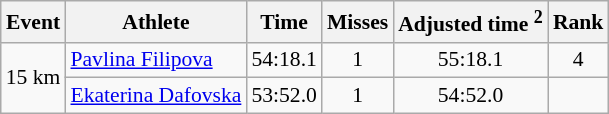<table class="wikitable" style="font-size:90%">
<tr>
<th>Event</th>
<th>Athlete</th>
<th>Time</th>
<th>Misses</th>
<th>Adjusted time <sup>2</sup></th>
<th>Rank</th>
</tr>
<tr>
<td rowspan="2">15 km</td>
<td><a href='#'>Pavlina Filipova</a></td>
<td align="center">54:18.1</td>
<td align="center">1</td>
<td align="center">55:18.1</td>
<td align="center">4</td>
</tr>
<tr>
<td><a href='#'>Ekaterina Dafovska</a></td>
<td align="center">53:52.0</td>
<td align="center">1</td>
<td align="center">54:52.0</td>
<td align="center"></td>
</tr>
</table>
